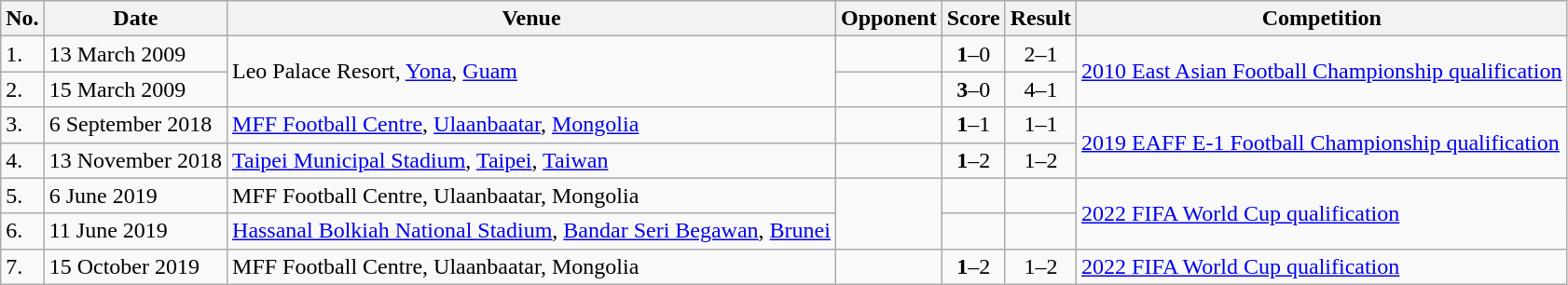<table class="wikitable" style="font-size:100%;">
<tr>
<th>No.</th>
<th>Date</th>
<th>Venue</th>
<th>Opponent</th>
<th>Score</th>
<th>Result</th>
<th>Competition</th>
</tr>
<tr>
<td>1.</td>
<td>13 March 2009</td>
<td rowspan=2>Leo Palace Resort, <a href='#'>Yona</a>, <a href='#'>Guam</a></td>
<td></td>
<td align=center><strong>1</strong>–0</td>
<td align=center>2–1</td>
<td rowspan=2><a href='#'>2010 East Asian Football Championship qualification</a></td>
</tr>
<tr>
<td>2.</td>
<td>15 March 2009</td>
<td></td>
<td align=center><strong>3</strong>–0</td>
<td align=center>4–1</td>
</tr>
<tr>
<td>3.</td>
<td>6 September 2018</td>
<td><a href='#'>MFF Football Centre</a>, <a href='#'>Ulaanbaatar</a>, <a href='#'>Mongolia</a></td>
<td></td>
<td align=center><strong>1</strong>–1</td>
<td align=center>1–1</td>
<td rowspan=2><a href='#'>2019 EAFF E-1 Football Championship qualification</a></td>
</tr>
<tr>
<td>4.</td>
<td>13 November 2018</td>
<td><a href='#'>Taipei Municipal Stadium</a>, <a href='#'>Taipei</a>, <a href='#'>Taiwan</a></td>
<td></td>
<td align=center><strong>1</strong>–2</td>
<td align=center>1–2</td>
</tr>
<tr>
<td>5.</td>
<td>6 June 2019</td>
<td>MFF Football Centre, Ulaanbaatar, Mongolia</td>
<td rowspan=2></td>
<td></td>
<td></td>
<td rowspan=2><a href='#'>2022 FIFA World Cup qualification</a></td>
</tr>
<tr>
<td>6.</td>
<td>11 June 2019</td>
<td><a href='#'>Hassanal Bolkiah National Stadium</a>, <a href='#'>Bandar Seri Begawan</a>, <a href='#'>Brunei</a></td>
<td></td>
<td></td>
</tr>
<tr>
<td>7.</td>
<td>15 October 2019</td>
<td>MFF Football Centre, Ulaanbaatar, Mongolia</td>
<td></td>
<td align=center><strong>1</strong>–2</td>
<td align=center>1–2</td>
<td><a href='#'>2022 FIFA World Cup qualification</a></td>
</tr>
</table>
